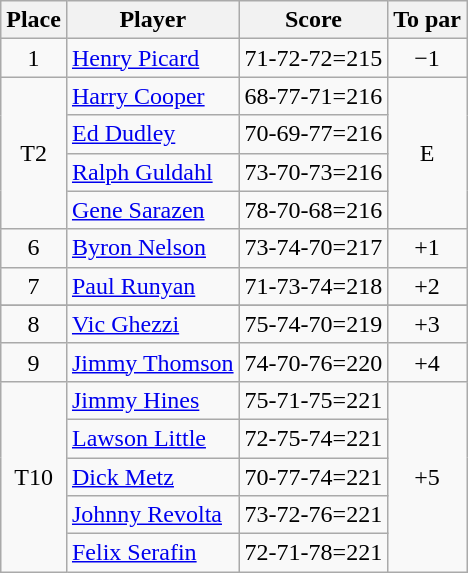<table class="wikitable">
<tr>
<th>Place</th>
<th>Player</th>
<th>Score</th>
<th>To par</th>
</tr>
<tr>
<td align="center">1</td>
<td> <a href='#'>Henry Picard</a></td>
<td>71-72-72=215</td>
<td align="center">−1</td>
</tr>
<tr>
<td rowspan="4" align="center">T2</td>
<td> <a href='#'>Harry Cooper</a></td>
<td>68-77-71=216</td>
<td rowspan="4" align="center">E</td>
</tr>
<tr>
<td> <a href='#'>Ed Dudley</a></td>
<td>70-69-77=216</td>
</tr>
<tr>
<td> <a href='#'>Ralph Guldahl</a></td>
<td>73-70-73=216</td>
</tr>
<tr>
<td> <a href='#'>Gene Sarazen</a></td>
<td>78-70-68=216</td>
</tr>
<tr>
<td align="center">6</td>
<td> <a href='#'>Byron Nelson</a></td>
<td>73-74-70=217</td>
<td align="center">+1</td>
</tr>
<tr>
<td align="center">7</td>
<td> <a href='#'>Paul Runyan</a></td>
<td>71-73-74=218</td>
<td align="center">+2</td>
</tr>
<tr>
</tr>
<tr>
<td align="center">8</td>
<td> <a href='#'>Vic Ghezzi</a></td>
<td>75-74-70=219</td>
<td align="center">+3</td>
</tr>
<tr>
<td align="center">9</td>
<td> <a href='#'>Jimmy Thomson</a></td>
<td>74-70-76=220</td>
<td align="center">+4</td>
</tr>
<tr>
<td rowspan="5" align="center">T10</td>
<td> <a href='#'>Jimmy Hines</a></td>
<td>75-71-75=221</td>
<td rowspan="5" align="center">+5</td>
</tr>
<tr>
<td> <a href='#'>Lawson Little</a></td>
<td>72-75-74=221</td>
</tr>
<tr>
<td> <a href='#'>Dick Metz</a></td>
<td>70-77-74=221</td>
</tr>
<tr>
<td> <a href='#'>Johnny Revolta</a></td>
<td>73-72-76=221</td>
</tr>
<tr>
<td> <a href='#'>Felix Serafin</a></td>
<td>72-71-78=221</td>
</tr>
</table>
